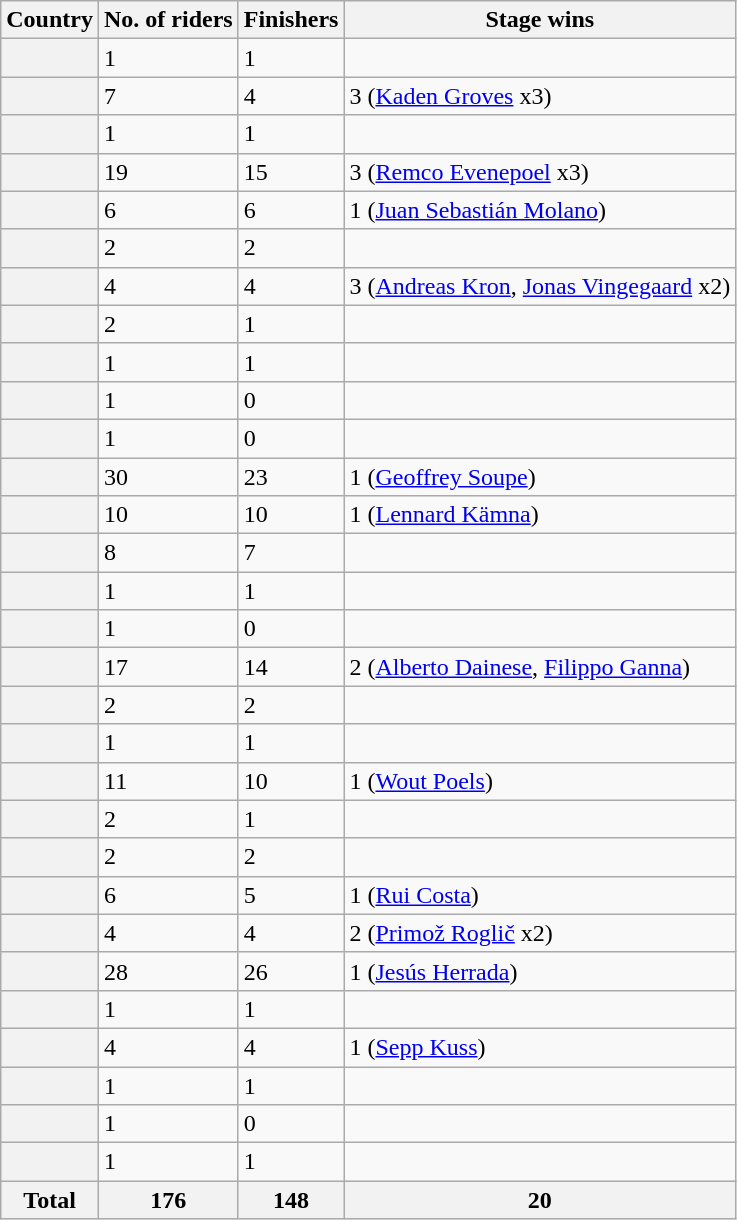<table class="wikitable sortable plainrowheaders">
<tr>
<th scope="col">Country</th>
<th scope="col">No. of riders</th>
<th scope="col">Finishers</th>
<th scope="col">Stage wins</th>
</tr>
<tr>
<th scope="row"></th>
<td>1</td>
<td>1</td>
<td></td>
</tr>
<tr>
<th scope="row"></th>
<td>7</td>
<td>4</td>
<td>3 (<a href='#'>Kaden Groves</a> x3)</td>
</tr>
<tr>
<th scope="row"></th>
<td>1</td>
<td>1</td>
<td></td>
</tr>
<tr>
<th scope="row"></th>
<td>19</td>
<td>15</td>
<td>3 (<a href='#'>Remco Evenepoel</a> x3)</td>
</tr>
<tr>
<th scope="row"></th>
<td>6</td>
<td>6</td>
<td>1 (<a href='#'>Juan Sebastián Molano</a>)</td>
</tr>
<tr>
<th scope="row"></th>
<td>2</td>
<td>2</td>
<td></td>
</tr>
<tr>
<th scope="row"></th>
<td>4</td>
<td>4</td>
<td>3 (<a href='#'>Andreas Kron</a>, <a href='#'>Jonas Vingegaard</a> x2)</td>
</tr>
<tr>
<th scope="row"></th>
<td>2</td>
<td>1</td>
<td></td>
</tr>
<tr>
<th scope="row"></th>
<td>1</td>
<td>1</td>
<td></td>
</tr>
<tr>
<th scope="row"></th>
<td>1</td>
<td>0</td>
<td></td>
</tr>
<tr>
<th scope="row"></th>
<td>1</td>
<td>0</td>
<td></td>
</tr>
<tr>
<th scope="row"></th>
<td>30</td>
<td>23</td>
<td>1 (<a href='#'>Geoffrey Soupe</a>)</td>
</tr>
<tr>
<th scope="row"></th>
<td>10</td>
<td>10</td>
<td>1 (<a href='#'>Lennard Kämna</a>)</td>
</tr>
<tr>
<th scope="row"></th>
<td>8</td>
<td>7</td>
<td></td>
</tr>
<tr>
<th scope="row"></th>
<td>1</td>
<td>1</td>
<td></td>
</tr>
<tr>
<th scope="row"></th>
<td>1</td>
<td>0</td>
<td></td>
</tr>
<tr>
<th scope="row"></th>
<td>17</td>
<td>14</td>
<td>2 (<a href='#'>Alberto Dainese</a>, <a href='#'>Filippo Ganna</a>)</td>
</tr>
<tr>
<th scope="row"></th>
<td>2</td>
<td>2</td>
<td></td>
</tr>
<tr>
<th scope="row"></th>
<td>1</td>
<td>1</td>
<td></td>
</tr>
<tr>
<th scope="row"></th>
<td>11</td>
<td>10</td>
<td>1 (<a href='#'>Wout Poels</a>)</td>
</tr>
<tr>
<th scope="row"></th>
<td>2</td>
<td>1</td>
<td></td>
</tr>
<tr>
<th scope="row"></th>
<td>2</td>
<td>2</td>
<td></td>
</tr>
<tr>
<th scope="row"></th>
<td>6</td>
<td>5</td>
<td>1 (<a href='#'>Rui Costa</a>)</td>
</tr>
<tr>
<th scope="row"></th>
<td>4</td>
<td>4</td>
<td>2 (<a href='#'>Primož Roglič</a> x2)</td>
</tr>
<tr>
<th scope="row"></th>
<td>28</td>
<td>26</td>
<td>1 (<a href='#'>Jesús Herrada</a>)</td>
</tr>
<tr>
<th scope="row"></th>
<td>1</td>
<td>1</td>
<td></td>
</tr>
<tr>
<th scope="row"></th>
<td>4</td>
<td>4</td>
<td>1 (<a href='#'>Sepp Kuss</a>)</td>
</tr>
<tr>
<th scope="row"></th>
<td>1</td>
<td>1</td>
<td></td>
</tr>
<tr>
<th scope="row"></th>
<td>1</td>
<td>0</td>
<td></td>
</tr>
<tr>
<th scope="row"></th>
<td>1</td>
<td>1</td>
<td></td>
</tr>
<tr>
<th scope="row">Total</th>
<th>176</th>
<th>148</th>
<th>20</th>
</tr>
</table>
